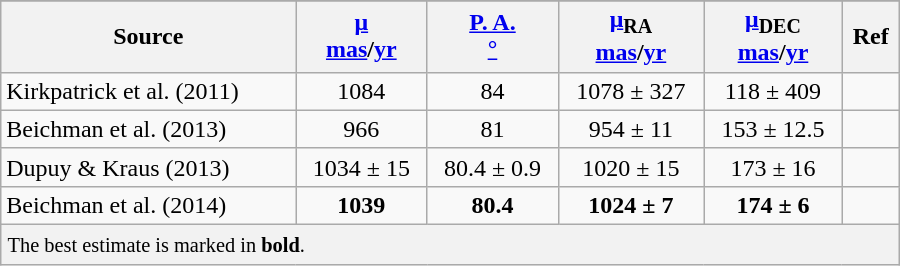<table class="wikitable" style="width: 600px; text-align: center;">
<tr>
</tr>
<tr>
<th>Source</th>
<th><a href='#'>μ</a><br><a href='#'>mas</a>/<a href='#'>yr</a></th>
<th><a href='#'>P. A.</a><br><a href='#'>°</a></th>
<th><a href='#'>μ</a><sub>RA</sub><br><a href='#'>mas</a>/<a href='#'>yr</a></th>
<th><a href='#'>μ</a><sub>DEC</sub><br><a href='#'>mas</a>/<a href='#'>yr</a></th>
<th>Ref</th>
</tr>
<tr>
<td align=left>Kirkpatrick et al. (2011)</td>
<td>1084</td>
<td>84</td>
<td>1078 ± 327</td>
<td>118 ± 409</td>
<td></td>
</tr>
<tr>
<td align=left>Beichman et al. (2013)</td>
<td>966</td>
<td>81</td>
<td>954 ± 11</td>
<td>153 ± 12.5</td>
<td></td>
</tr>
<tr>
<td align=left>Dupuy & Kraus (2013)</td>
<td>1034 ± 15</td>
<td>80.4 ± 0.9</td>
<td>1020 ± 15</td>
<td>173 ± 16</td>
<td></td>
</tr>
<tr>
<td align=left>Beichman et al. (2014)</td>
<td><strong>1039</strong></td>
<td><strong>80.4</strong></td>
<td><strong>1024 ± 7</strong></td>
<td><strong>174 ± 6</strong></td>
<td></td>
</tr>
<tr>
<td colspan=6 style="font-size: 0.85em; background-color: #f2f2f2; padding: 6px 0 4px 4px; text-align: left;">The best estimate is marked in <strong>bold</strong>.</td>
</tr>
</table>
